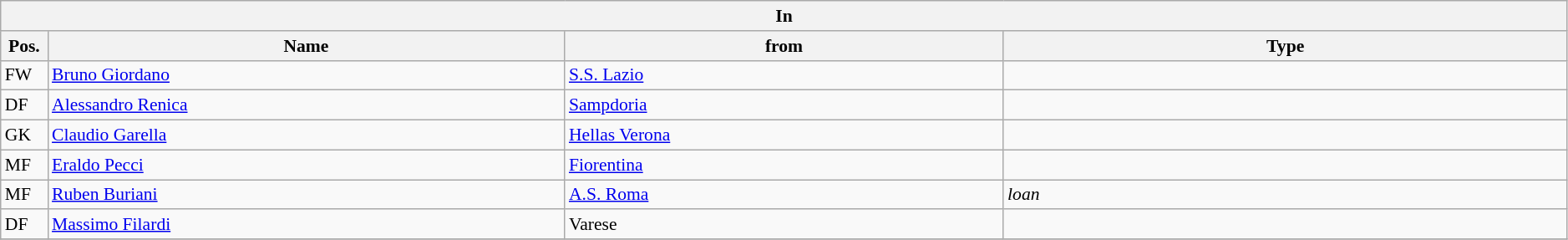<table class="wikitable" style="font-size:90%;width:99%;">
<tr>
<th colspan="4">In</th>
</tr>
<tr>
<th width=3%>Pos.</th>
<th width=33%>Name</th>
<th width=28%>from</th>
<th width=36%>Type</th>
</tr>
<tr>
<td>FW</td>
<td><a href='#'>Bruno Giordano</a></td>
<td><a href='#'>S.S. Lazio</a></td>
<td></td>
</tr>
<tr>
<td>DF</td>
<td><a href='#'>Alessandro Renica</a></td>
<td><a href='#'>Sampdoria</a></td>
<td></td>
</tr>
<tr>
<td>GK</td>
<td><a href='#'>Claudio Garella</a></td>
<td><a href='#'>Hellas Verona</a></td>
<td></td>
</tr>
<tr>
<td>MF</td>
<td><a href='#'>Eraldo Pecci</a></td>
<td><a href='#'>Fiorentina</a></td>
<td></td>
</tr>
<tr>
<td>MF</td>
<td><a href='#'>Ruben Buriani</a></td>
<td><a href='#'>A.S. Roma</a></td>
<td><em>loan</em></td>
</tr>
<tr>
<td>DF</td>
<td><a href='#'>Massimo Filardi</a></td>
<td>Varese</td>
<td></td>
</tr>
<tr>
</tr>
</table>
